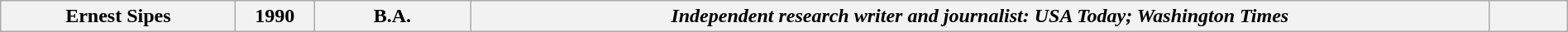<table class="wikitable sortable mw-collapsible" style="width:100%">
<tr>
<th width="15%">Ernest Sipes</th>
<th width="5%">1990</th>
<th width="10%">B.A.</th>
<th width="*" class="unsortable"><em>Independent research writer and journalist: USA Today; Washington Times</em></th>
<th width="5%" class="unsortable"></th>
</tr>
</table>
